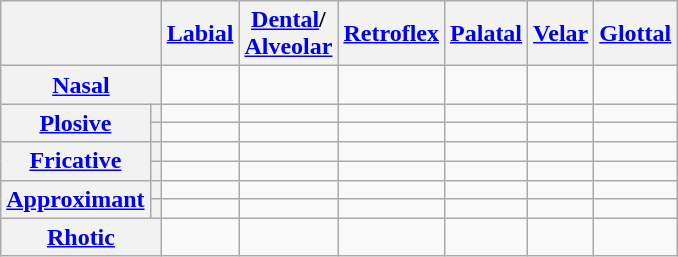<table class="wikitable" style=text-align:center>
<tr>
<th colspan="2"></th>
<th><a href='#'>Labial</a></th>
<th><a href='#'>Dental</a>/<br><a href='#'>Alveolar</a></th>
<th><a href='#'>Retroflex</a></th>
<th><a href='#'>Palatal</a></th>
<th><a href='#'>Velar</a></th>
<th><a href='#'>Glottal</a></th>
</tr>
<tr>
<th colspan=2><a href='#'>Nasal</a></th>
<td></td>
<td></td>
<td></td>
<td></td>
<td></td>
<td></td>
</tr>
<tr>
<th rowspan="2"><a href='#'>Plosive</a></th>
<th></th>
<td></td>
<td></td>
<td></td>
<td></td>
<td></td>
<td></td>
</tr>
<tr>
<th></th>
<td></td>
<td></td>
<td></td>
<td></td>
<td></td>
<td></td>
</tr>
<tr>
<th rowspan="2"><a href='#'>Fricative</a></th>
<th></th>
<td></td>
<td></td>
<td></td>
<td></td>
<td></td>
<td></td>
</tr>
<tr>
<th></th>
<td></td>
<td></td>
<td></td>
<td></td>
<td></td>
<td></td>
</tr>
<tr>
<th rowspan=2><a href='#'>Approximant</a></th>
<th></th>
<td></td>
<td></td>
<td></td>
<td></td>
<td></td>
<td></td>
</tr>
<tr>
<th></th>
<td></td>
<td></td>
<td></td>
<td></td>
<td></td>
<td></td>
</tr>
<tr>
<th colspan=2><a href='#'>Rhotic</a></th>
<td></td>
<td></td>
<td></td>
<td></td>
<td></td>
<td></td>
</tr>
</table>
